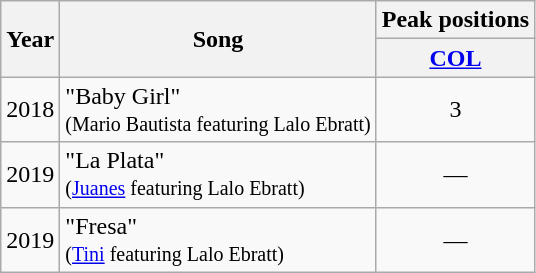<table class="wikitable">
<tr>
<th rowspan="2">Year</th>
<th rowspan="2">Song</th>
<th>Peak positions</th>
</tr>
<tr>
<th scope="col"><a href='#'>COL</a></th>
</tr>
<tr>
<td>2018</td>
<td>"Baby Girl" <br><small>(Mario Bautista featuring Lalo Ebratt)</small></td>
<td style="text-align:center;">3</td>
</tr>
<tr>
<td>2019</td>
<td>"La Plata"<br><small>(<a href='#'>Juanes</a> featuring Lalo Ebratt)</small></td>
<td style="text-align:center;">—</td>
</tr>
<tr>
<td>2019</td>
<td>"Fresa"<br><small>(<a href='#'>Tini</a> featuring Lalo Ebratt)</small></td>
<td style="text-align:center;">—</td>
</tr>
</table>
